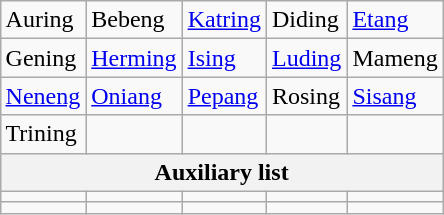<table class="wikitable" align=right>
<tr>
<td>Auring</td>
<td>Bebeng</td>
<td><a href='#'>Katring</a></td>
<td>Diding</td>
<td><a href='#'>Etang</a></td>
</tr>
<tr>
<td>Gening</td>
<td><a href='#'>Herming</a></td>
<td><a href='#'>Ising</a></td>
<td><a href='#'>Luding</a></td>
<td>Mameng</td>
</tr>
<tr>
<td><a href='#'>Neneng</a></td>
<td><a href='#'>Oniang</a></td>
<td><a href='#'>Pepang</a></td>
<td>Rosing</td>
<td><a href='#'>Sisang</a></td>
</tr>
<tr>
<td>Trining</td>
<td></td>
<td></td>
<td></td>
<td></td>
</tr>
<tr>
<th colspan=5>Auxiliary list</th>
</tr>
<tr>
<td></td>
<td></td>
<td></td>
<td></td>
<td></td>
</tr>
<tr>
<td></td>
<td></td>
<td></td>
<td></td>
<td></td>
</tr>
</table>
